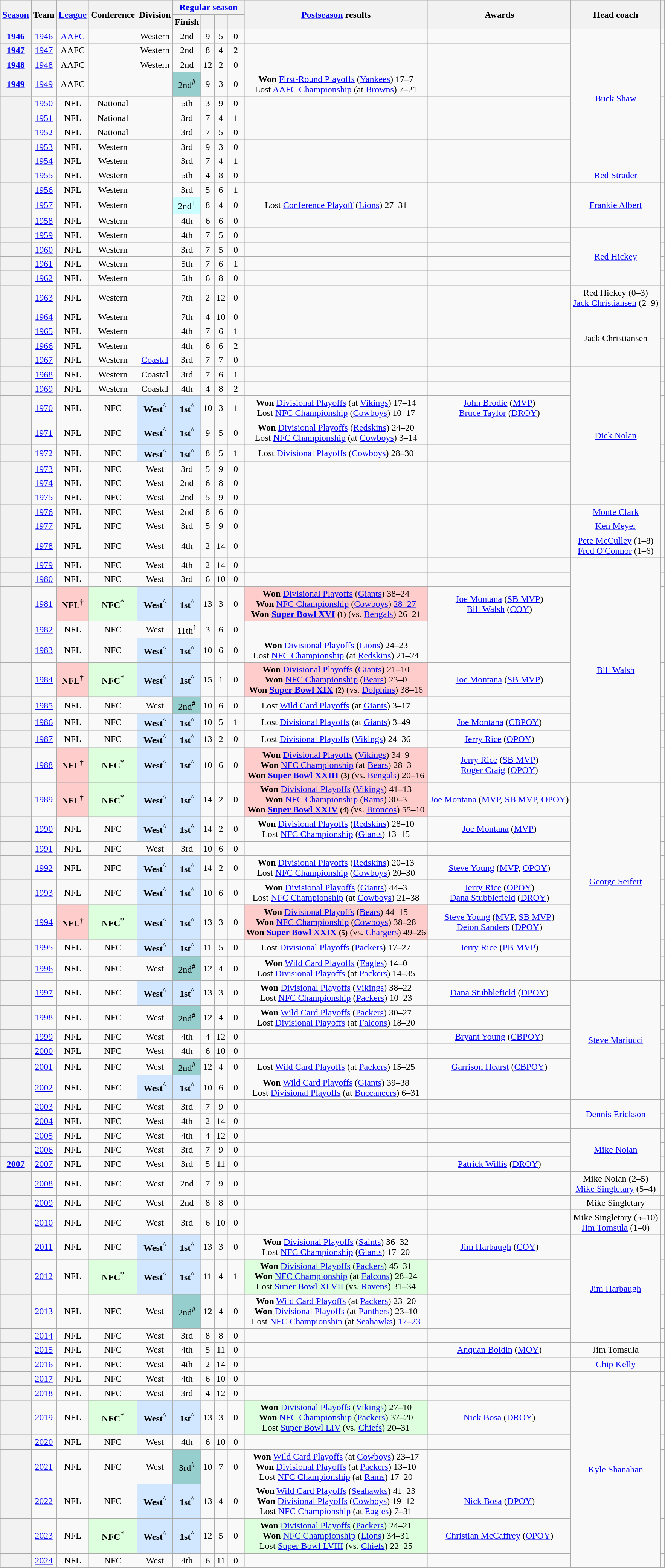<table class="wikitable sortable" style="text-align:center">
<tr>
<th scope="col" rowspan="2"><a href='#'>Season</a></th>
<th scope="col" rowspan="2">Team</th>
<th scope="col" rowspan="2" class="unsortable"><a href='#'>League</a></th>
<th scope="col" rowspan="2">Conference</th>
<th scope="col" rowspan="2">Division</th>
<th scope="colgroup" colspan="4"><a href='#'>Regular season</a></th>
<th scope="col" rowspan="2" class="unsortable"><a href='#'>Postseason</a> results</th>
<th scope="col" rowspan="2" class="unsortable">Awards</th>
<th scope=col rowspan="2" class="unsortable">Head coach</th>
<th scope=col rowspan="2" class="unsortable"></th>
</tr>
<tr>
<th scope="col" rowspan="1">Finish</th>
<th scope="col" rowspan="1"></th>
<th scope="col" rowspan="1"></th>
<th scope="col" rowspan="1"  width=2.5%></th>
</tr>
<tr>
</tr>
<tr>
<th><a href='#'>1946</a></th>
<td><a href='#'>1946</a></td>
<td><a href='#'>AAFC</a></td>
<td></td>
<td>Western</td>
<td>2nd</td>
<td>9</td>
<td>5</td>
<td>0</td>
<td></td>
<td></td>
<td rowspan="9"><a href='#'>Buck Shaw</a></td>
<td></td>
</tr>
<tr>
<th><a href='#'>1947</a></th>
<td><a href='#'>1947</a></td>
<td>AAFC</td>
<td></td>
<td>Western</td>
<td>2nd</td>
<td>8</td>
<td>4</td>
<td>2</td>
<td></td>
<td></td>
<td></td>
</tr>
<tr>
<th><a href='#'>1948</a></th>
<td><a href='#'>1948</a></td>
<td>AAFC</td>
<td></td>
<td>Western</td>
<td>2nd</td>
<td>12</td>
<td>2</td>
<td>0</td>
<td></td>
<td></td>
<td></td>
</tr>
<tr>
<th><a href='#'>1949</a></th>
<td><a href='#'>1949</a></td>
<td>AAFC</td>
<td></td>
<td></td>
<td bgcolor="#96CDCD">2nd<sup>#</sup></td>
<td>9</td>
<td>3</td>
<td>0</td>
<td><strong>Won</strong> <a href='#'>First-Round Playoffs</a> (<a href='#'>Yankees</a>) 17–7<br>Lost <a href='#'>AAFC Championship</a> (at <a href='#'>Browns</a>) 7–21</td>
<td></td>
<td></td>
</tr>
<tr>
<th></th>
<td><a href='#'>1950</a></td>
<td>NFL</td>
<td>National</td>
<td></td>
<td>5th</td>
<td>3</td>
<td>9</td>
<td>0</td>
<td></td>
<td></td>
<td></td>
</tr>
<tr>
<th></th>
<td><a href='#'>1951</a></td>
<td>NFL</td>
<td>National</td>
<td></td>
<td>3rd</td>
<td>7</td>
<td>4</td>
<td>1</td>
<td></td>
<td></td>
<td></td>
</tr>
<tr>
<th></th>
<td><a href='#'>1952</a></td>
<td>NFL</td>
<td>National</td>
<td></td>
<td>3rd</td>
<td>7</td>
<td>5</td>
<td>0</td>
<td></td>
<td></td>
<td></td>
</tr>
<tr>
<th></th>
<td><a href='#'>1953</a></td>
<td>NFL</td>
<td>Western</td>
<td></td>
<td>3rd</td>
<td>9</td>
<td>3</td>
<td>0</td>
<td></td>
<td></td>
<td></td>
</tr>
<tr>
<th></th>
<td><a href='#'>1954</a></td>
<td>NFL</td>
<td>Western</td>
<td></td>
<td>3rd</td>
<td>7</td>
<td>4</td>
<td>1</td>
<td></td>
<td></td>
<td></td>
</tr>
<tr>
<th></th>
<td><a href='#'>1955</a></td>
<td>NFL</td>
<td>Western</td>
<td></td>
<td>5th</td>
<td>4</td>
<td>8</td>
<td>0</td>
<td></td>
<td></td>
<td><a href='#'>Red Strader</a></td>
<td></td>
</tr>
<tr>
<th></th>
<td><a href='#'>1956</a></td>
<td>NFL</td>
<td>Western</td>
<td></td>
<td>3rd</td>
<td>5</td>
<td>6</td>
<td>1</td>
<td></td>
<td></td>
<td rowspan="3"><a href='#'>Frankie Albert</a></td>
<td></td>
</tr>
<tr>
<th></th>
<td><a href='#'>1957</a></td>
<td>NFL</td>
<td>Western</td>
<td></td>
<td bgcolor="#CCFFFF">2nd<sup>+</sup></td>
<td>8</td>
<td>4</td>
<td>0</td>
<td>Lost <a href='#'>Conference Playoff</a> (<a href='#'>Lions</a>) 27–31</td>
<td></td>
<td></td>
</tr>
<tr>
<th></th>
<td><a href='#'>1958</a></td>
<td>NFL</td>
<td>Western</td>
<td></td>
<td>4th</td>
<td>6</td>
<td>6</td>
<td>0</td>
<td></td>
<td></td>
<td></td>
</tr>
<tr>
<th></th>
<td><a href='#'>1959</a></td>
<td>NFL</td>
<td>Western</td>
<td></td>
<td>4th</td>
<td>7</td>
<td>5</td>
<td>0</td>
<td></td>
<td></td>
<td rowspan="4"><a href='#'>Red Hickey</a></td>
<td></td>
</tr>
<tr>
<th></th>
<td><a href='#'>1960</a></td>
<td>NFL</td>
<td>Western</td>
<td></td>
<td>3rd</td>
<td>7</td>
<td>5</td>
<td>0</td>
<td></td>
<td></td>
<td></td>
</tr>
<tr>
<th></th>
<td><a href='#'>1961</a></td>
<td>NFL</td>
<td>Western</td>
<td></td>
<td>5th</td>
<td>7</td>
<td>6</td>
<td>1</td>
<td></td>
<td></td>
<td></td>
</tr>
<tr>
<th></th>
<td><a href='#'>1962</a></td>
<td>NFL</td>
<td>Western</td>
<td></td>
<td>5th</td>
<td>6</td>
<td>8</td>
<td>0</td>
<td></td>
<td></td>
<td></td>
</tr>
<tr>
<th></th>
<td><a href='#'>1963</a></td>
<td>NFL</td>
<td>Western</td>
<td></td>
<td>7th</td>
<td>2</td>
<td>12</td>
<td>0</td>
<td></td>
<td></td>
<td>Red Hickey (0–3)<br><a href='#'>Jack Christiansen</a> (2–9)</td>
<td></td>
</tr>
<tr>
<th></th>
<td><a href='#'>1964</a></td>
<td>NFL</td>
<td>Western</td>
<td></td>
<td>7th</td>
<td>4</td>
<td>10</td>
<td>0</td>
<td></td>
<td></td>
<td rowspan="4">Jack Christiansen</td>
<td></td>
</tr>
<tr>
<th></th>
<td><a href='#'>1965</a></td>
<td>NFL</td>
<td>Western</td>
<td></td>
<td>4th</td>
<td>7</td>
<td>6</td>
<td>1</td>
<td></td>
<td></td>
<td></td>
</tr>
<tr>
<th></th>
<td><a href='#'>1966</a></td>
<td>NFL</td>
<td>Western</td>
<td></td>
<td>4th</td>
<td>6</td>
<td>6</td>
<td>2</td>
<td></td>
<td></td>
<td></td>
</tr>
<tr>
<th></th>
<td><a href='#'>1967</a></td>
<td>NFL</td>
<td>Western</td>
<td><a href='#'>Coastal</a></td>
<td>3rd</td>
<td>7</td>
<td>7</td>
<td>0</td>
<td></td>
<td></td>
<td></td>
</tr>
<tr>
<th></th>
<td><a href='#'>1968</a></td>
<td>NFL</td>
<td>Western</td>
<td>Coastal</td>
<td>3rd</td>
<td>7</td>
<td>6</td>
<td>1</td>
<td></td>
<td></td>
<td rowspan="8"><a href='#'>Dick Nolan</a></td>
<td></td>
</tr>
<tr>
<th></th>
<td><a href='#'>1969</a></td>
<td>NFL</td>
<td>Western</td>
<td>Coastal</td>
<td>4th</td>
<td>4</td>
<td>8</td>
<td>2</td>
<td></td>
<td></td>
<td></td>
</tr>
<tr>
<th></th>
<td><a href='#'>1970</a></td>
<td>NFL</td>
<td>NFC</td>
<td bgcolor="#D0E7FF"><strong>West</strong><sup>^</sup></td>
<td bgcolor="#D0E7FF"><strong>1st</strong><sup>^</sup></td>
<td>10</td>
<td>3</td>
<td>1</td>
<td><strong>Won</strong> <a href='#'>Divisional Playoffs</a> (at <a href='#'>Vikings</a>) 17–14<br>Lost <a href='#'>NFC Championship</a> (<a href='#'>Cowboys</a>) 10–17</td>
<td><a href='#'>John Brodie</a> (<a href='#'>MVP</a>)<br><a href='#'>Bruce Taylor</a> (<a href='#'>DROY</a>)</td>
<td></td>
</tr>
<tr>
<th></th>
<td><a href='#'>1971</a></td>
<td>NFL</td>
<td>NFC</td>
<td bgcolor="#D0E7FF"><strong>West</strong><sup>^</sup></td>
<td bgcolor="#D0E7FF"><strong>1st</strong><sup>^</sup></td>
<td>9</td>
<td>5</td>
<td>0</td>
<td><strong>Won</strong> <a href='#'>Divisional Playoffs</a> (<a href='#'>Redskins</a>) 24–20<br>Lost <a href='#'>NFC Championship</a> (at <a href='#'>Cowboys</a>) 3–14</td>
<td></td>
<td></td>
</tr>
<tr>
<th></th>
<td><a href='#'>1972</a></td>
<td>NFL</td>
<td>NFC</td>
<td bgcolor="#D0E7FF"><strong>West</strong><sup>^</sup></td>
<td bgcolor="#D0E7FF"><strong>1st</strong><sup>^</sup></td>
<td>8</td>
<td>5</td>
<td>1</td>
<td>Lost <a href='#'>Divisional Playoffs</a> (<a href='#'>Cowboys</a>) 28–30</td>
<td></td>
<td></td>
</tr>
<tr>
<th></th>
<td><a href='#'>1973</a></td>
<td>NFL</td>
<td>NFC</td>
<td>West</td>
<td>3rd</td>
<td>5</td>
<td>9</td>
<td>0</td>
<td></td>
<td></td>
<td></td>
</tr>
<tr>
<th></th>
<td><a href='#'>1974</a></td>
<td>NFL</td>
<td>NFC</td>
<td>West</td>
<td>2nd</td>
<td>6</td>
<td>8</td>
<td>0</td>
<td></td>
<td></td>
<td></td>
</tr>
<tr>
<th></th>
<td><a href='#'>1975</a></td>
<td>NFL</td>
<td>NFC</td>
<td>West</td>
<td>2nd</td>
<td>5</td>
<td>9</td>
<td>0</td>
<td></td>
<td></td>
<td></td>
</tr>
<tr>
<th></th>
<td><a href='#'>1976</a></td>
<td>NFL</td>
<td>NFC</td>
<td>West</td>
<td>2nd</td>
<td>8</td>
<td>6</td>
<td>0</td>
<td></td>
<td></td>
<td><a href='#'>Monte Clark</a></td>
<td></td>
</tr>
<tr>
<th></th>
<td><a href='#'>1977</a></td>
<td>NFL</td>
<td>NFC</td>
<td>West</td>
<td>3rd</td>
<td>5</td>
<td>9</td>
<td>0</td>
<td></td>
<td></td>
<td><a href='#'>Ken Meyer</a></td>
<td></td>
</tr>
<tr>
<th></th>
<td><a href='#'>1978</a></td>
<td>NFL</td>
<td>NFC</td>
<td>West</td>
<td>4th</td>
<td>2</td>
<td>14</td>
<td>0</td>
<td></td>
<td></td>
<td><a href='#'>Pete McCulley</a> (1–8)<br><a href='#'>Fred O'Connor</a> (1–6)</td>
<td></td>
</tr>
<tr>
<th></th>
<td><a href='#'>1979</a></td>
<td>NFL</td>
<td>NFC</td>
<td>West</td>
<td>4th</td>
<td>2</td>
<td>14</td>
<td>0</td>
<td></td>
<td></td>
<td rowspan="10"><a href='#'>Bill Walsh</a></td>
<td></td>
</tr>
<tr>
<th></th>
<td><a href='#'>1980</a></td>
<td>NFL</td>
<td>NFC</td>
<td>West</td>
<td>3rd</td>
<td>6</td>
<td>10</td>
<td>0</td>
<td></td>
<td></td>
<td></td>
</tr>
<tr>
<th></th>
<td><a href='#'>1981</a></td>
<td bgcolor="#FFCCCC"><strong>NFL</strong><sup>†</sup></td>
<td bgcolor="#DDFFDD"><strong>NFC</strong><sup>*</sup></td>
<td bgcolor="#D0E7FF"><strong>West</strong><sup>^</sup></td>
<td bgcolor="#D0E7FF"><strong>1st</strong><sup>^</sup></td>
<td>13</td>
<td>3</td>
<td>0</td>
<td style="background: #FFCCCC;"><strong>Won</strong> <a href='#'>Divisional Playoffs</a> (<a href='#'>Giants</a>) 38–24<br><strong>Won</strong> <a href='#'>NFC Championship</a> (<a href='#'>Cowboys</a>) <a href='#'>28–27</a><br><strong>Won <a href='#'>Super Bowl XVI</a> <small>(1)</small></strong> (vs. <a href='#'>Bengals</a>) 26–21</td>
<td><a href='#'>Joe Montana</a> (<a href='#'>SB MVP</a>)<br><a href='#'>Bill Walsh</a> (<a href='#'>COY</a>)</td>
<td></td>
</tr>
<tr>
<th></th>
<td><a href='#'>1982</a></td>
<td>NFL</td>
<td>NFC</td>
<td>West</td>
<td>11th<sup>1</sup></td>
<td>3</td>
<td>6</td>
<td>0</td>
<td></td>
<td></td>
<td></td>
</tr>
<tr>
<th></th>
<td><a href='#'>1983</a></td>
<td>NFL</td>
<td>NFC</td>
<td bgcolor="#D0E7FF"><strong>West</strong><sup>^</sup></td>
<td bgcolor="#D0E7FF"><strong>1st</strong><sup>^</sup></td>
<td>10</td>
<td>6</td>
<td>0</td>
<td><strong>Won</strong> <a href='#'>Divisional Playoffs</a> (<a href='#'>Lions</a>) 24–23<br>Lost <a href='#'>NFC Championship</a> (at <a href='#'>Redskins</a>) 21–24</td>
<td></td>
<td></td>
</tr>
<tr>
<th></th>
<td><a href='#'>1984</a></td>
<td bgcolor="#FFCCCC"><strong>NFL</strong><sup>†</sup></td>
<td bgcolor="#DDFFDD"><strong>NFC</strong><sup>*</sup></td>
<td bgcolor="#D0E7FF"><strong>West</strong><sup>^</sup></td>
<td bgcolor="#D0E7FF"><strong>1st</strong><sup>^</sup></td>
<td>15</td>
<td>1</td>
<td>0</td>
<td style="background: #FFCCCC;"><strong>Won</strong> <a href='#'>Divisional Playoffs</a> (<a href='#'>Giants</a>) 21–10<br><strong>Won</strong> <a href='#'>NFC Championship</a> (<a href='#'>Bears</a>) 23–0<br><strong>Won <a href='#'>Super Bowl XIX</a> <small>(2)</small></strong> (vs. <a href='#'>Dolphins</a>) 38–16</td>
<td><a href='#'>Joe Montana</a> (<a href='#'>SB MVP</a>)</td>
<td></td>
</tr>
<tr>
<th></th>
<td><a href='#'>1985</a></td>
<td>NFL</td>
<td>NFC</td>
<td>West</td>
<td bgcolor="#96CDCD">2nd<sup>#</sup></td>
<td>10</td>
<td>6</td>
<td>0</td>
<td>Lost <a href='#'>Wild Card Playoffs</a> (at <a href='#'>Giants</a>) 3–17</td>
<td></td>
<td></td>
</tr>
<tr>
<th></th>
<td><a href='#'>1986</a></td>
<td>NFL</td>
<td>NFC</td>
<td bgcolor="#D0E7FF"><strong>West</strong><sup>^</sup></td>
<td bgcolor="#D0E7FF"><strong>1st</strong><sup>^</sup></td>
<td>10</td>
<td>5</td>
<td>1</td>
<td>Lost <a href='#'>Divisional Playoffs</a> (at <a href='#'>Giants</a>) 3–49</td>
<td><a href='#'>Joe Montana</a> (<a href='#'>CBPOY</a>)</td>
<td></td>
</tr>
<tr>
<th></th>
<td><a href='#'>1987</a></td>
<td>NFL</td>
<td>NFC</td>
<td bgcolor="#D0E7FF"><strong>West</strong><sup>^</sup></td>
<td bgcolor="#D0E7FF"><strong>1st</strong><sup>^</sup></td>
<td>13</td>
<td>2</td>
<td>0</td>
<td>Lost <a href='#'>Divisional Playoffs</a> (<a href='#'>Vikings</a>) 24–36</td>
<td><a href='#'>Jerry Rice</a> (<a href='#'>OPOY</a>)</td>
<td></td>
</tr>
<tr>
<th></th>
<td><a href='#'>1988</a></td>
<td bgcolor="#FFCCCC"><strong>NFL</strong><sup>†</sup></td>
<td bgcolor="#DDFFDD"><strong>NFC</strong><sup>*</sup></td>
<td bgcolor="#D0E7FF"><strong>West</strong><sup>^</sup></td>
<td bgcolor="#D0E7FF"><strong>1st</strong><sup>^</sup></td>
<td>10</td>
<td>6</td>
<td>0</td>
<td style="background: #FFCCCC;"><strong>Won</strong> <a href='#'>Divisional Playoffs</a> (<a href='#'>Vikings</a>) 34–9<br><strong>Won</strong> <a href='#'>NFC Championship</a> (at <a href='#'>Bears</a>) 28–3<br><strong>Won <a href='#'>Super Bowl XXIII</a> <small>(3)</small></strong> (vs. <a href='#'>Bengals</a>) 20–16</td>
<td><a href='#'>Jerry Rice</a> (<a href='#'>SB MVP</a>)<br> <a href='#'>Roger Craig</a> (<a href='#'>OPOY</a>)</td>
<td></td>
</tr>
<tr>
<th></th>
<td><a href='#'>1989</a></td>
<td bgcolor="#FFCCCC"><strong>NFL</strong><sup>†</sup></td>
<td bgcolor="#DDFFDD"><strong>NFC</strong><sup>*</sup></td>
<td bgcolor="#D0E7FF"><strong>West</strong><sup>^</sup></td>
<td bgcolor="#D0E7FF"><strong>1st</strong><sup>^</sup></td>
<td>14</td>
<td>2</td>
<td>0</td>
<td style="background: #FFCCCC;"><strong>Won</strong> <a href='#'>Divisional Playoffs</a> (<a href='#'>Vikings</a>) 41–13<br><strong>Won</strong> <a href='#'>NFC Championship</a> (<a href='#'>Rams</a>) 30–3<br><strong>Won <a href='#'>Super Bowl XXIV</a> <small>(4)</small></strong> (vs. <a href='#'>Broncos</a>) 55–10</td>
<td><a href='#'>Joe Montana</a> (<a href='#'>MVP</a>, <a href='#'>SB MVP</a>, <a href='#'>OPOY</a>)</td>
<td rowspan="8"><a href='#'>George Seifert</a></td>
<td></td>
</tr>
<tr>
<th></th>
<td><a href='#'>1990</a></td>
<td>NFL</td>
<td>NFC</td>
<td bgcolor="#D0E7FF"><strong>West</strong><sup>^</sup></td>
<td bgcolor="#D0E7FF"><strong>1st</strong><sup>^</sup></td>
<td>14</td>
<td>2</td>
<td>0</td>
<td><strong>Won</strong> <a href='#'>Divisional Playoffs</a> (<a href='#'>Redskins</a>) 28–10<br>Lost <a href='#'>NFC Championship</a> (<a href='#'>Giants</a>) 13–15</td>
<td><a href='#'>Joe Montana</a> (<a href='#'>MVP</a>)</td>
<td></td>
</tr>
<tr>
<th></th>
<td><a href='#'>1991</a></td>
<td>NFL</td>
<td>NFC</td>
<td>West</td>
<td>3rd</td>
<td>10</td>
<td>6</td>
<td>0</td>
<td></td>
<td></td>
<td></td>
</tr>
<tr>
<th></th>
<td><a href='#'>1992</a></td>
<td>NFL</td>
<td>NFC</td>
<td bgcolor="#D0E7FF"><strong>West</strong><sup>^</sup></td>
<td bgcolor="#D0E7FF"><strong>1st</strong><sup>^</sup></td>
<td>14</td>
<td>2</td>
<td>0</td>
<td><strong>Won</strong> <a href='#'>Divisional Playoffs</a> (<a href='#'>Redskins</a>) 20–13<br>Lost <a href='#'>NFC Championship</a> (<a href='#'>Cowboys</a>) 20–30</td>
<td><a href='#'>Steve Young</a> (<a href='#'>MVP</a>, <a href='#'>OPOY</a>)</td>
<td></td>
</tr>
<tr>
<th></th>
<td><a href='#'>1993</a></td>
<td>NFL</td>
<td>NFC</td>
<td bgcolor="#D0E7FF"><strong>West</strong><sup>^</sup></td>
<td bgcolor="#D0E7FF"><strong>1st</strong><sup>^</sup></td>
<td>10</td>
<td>6</td>
<td>0</td>
<td><strong>Won</strong> <a href='#'>Divisional Playoffs</a> (<a href='#'>Giants</a>) 44–3<br>Lost <a href='#'>NFC Championship</a> (at <a href='#'>Cowboys</a>) 21–38</td>
<td><a href='#'>Jerry Rice</a> (<a href='#'>OPOY</a>)<br><a href='#'>Dana Stubblefield</a> (<a href='#'>DROY</a>)</td>
<td></td>
</tr>
<tr>
<th></th>
<td><a href='#'>1994</a></td>
<td bgcolor="#FFCCCC"><strong>NFL</strong><sup>†</sup></td>
<td bgcolor="#DDFFDD"><strong>NFC</strong><sup>*</sup></td>
<td bgcolor="#D0E7FF"><strong>West</strong><sup>^</sup></td>
<td bgcolor="#D0E7FF"><strong>1st</strong><sup>^</sup></td>
<td>13</td>
<td>3</td>
<td>0</td>
<td style="background: #FFCCCC;"><strong>Won</strong> <a href='#'>Divisional Playoffs</a> (<a href='#'>Bears</a>) 44–15<br><strong>Won</strong> <a href='#'>NFC Championship</a> (<a href='#'>Cowboys</a>) 38–28<br><strong>Won <a href='#'>Super Bowl XXIX</a> <small>(5)</small></strong> (vs. <a href='#'>Chargers</a>) 49–26</td>
<td><a href='#'>Steve Young</a> (<a href='#'>MVP</a>, <a href='#'>SB MVP</a>)<br><a href='#'>Deion Sanders</a> (<a href='#'>DPOY</a>)</td>
<td></td>
</tr>
<tr>
<th></th>
<td><a href='#'>1995</a></td>
<td>NFL</td>
<td>NFC</td>
<td bgcolor="#D0E7FF"><strong>West</strong><sup>^</sup></td>
<td bgcolor="#D0E7FF"><strong>1st</strong><sup>^</sup></td>
<td>11</td>
<td>5</td>
<td>0</td>
<td>Lost <a href='#'>Divisional Playoffs</a> (<a href='#'>Packers</a>) 17–27</td>
<td><a href='#'>Jerry Rice</a> (<a href='#'>PB MVP</a>)</td>
<td></td>
</tr>
<tr>
<th></th>
<td><a href='#'>1996</a></td>
<td>NFL</td>
<td>NFC</td>
<td>West</td>
<td bgcolor="#96CDCD">2nd<sup>#</sup></td>
<td>12</td>
<td>4</td>
<td>0</td>
<td><strong>Won</strong> <a href='#'>Wild Card Playoffs</a> (<a href='#'>Eagles</a>) 14–0<br>Lost <a href='#'>Divisional Playoffs</a> (at <a href='#'>Packers</a>) 14–35</td>
<td></td>
<td></td>
</tr>
<tr>
<th></th>
<td><a href='#'>1997</a></td>
<td>NFL</td>
<td>NFC</td>
<td bgcolor="#D0E7FF"><strong>West</strong><sup>^</sup></td>
<td bgcolor="#D0E7FF"><strong>1st</strong><sup>^</sup></td>
<td>13</td>
<td>3</td>
<td>0</td>
<td><strong>Won</strong> <a href='#'>Divisional Playoffs</a> (<a href='#'>Vikings</a>) 38–22<br>Lost <a href='#'>NFC Championship</a> (<a href='#'>Packers</a>) 10–23</td>
<td><a href='#'>Dana Stubblefield</a> (<a href='#'>DPOY</a>)</td>
<td rowspan="6"><a href='#'>Steve Mariucci</a></td>
<td></td>
</tr>
<tr>
<th></th>
<td><a href='#'>1998</a></td>
<td>NFL</td>
<td>NFC</td>
<td>West</td>
<td bgcolor="#96CDCD">2nd<sup>#</sup></td>
<td>12</td>
<td>4</td>
<td>0</td>
<td><strong>Won</strong> <a href='#'>Wild Card Playoffs</a> (<a href='#'>Packers</a>) 30–27<br>Lost <a href='#'>Divisional Playoffs</a> (at <a href='#'>Falcons</a>) 18–20</td>
<td></td>
<td></td>
</tr>
<tr>
<th></th>
<td><a href='#'>1999</a></td>
<td>NFL</td>
<td>NFC</td>
<td>West</td>
<td>4th</td>
<td>4</td>
<td>12</td>
<td>0</td>
<td></td>
<td><a href='#'>Bryant Young</a> (<a href='#'>CBPOY</a>)</td>
<td></td>
</tr>
<tr>
<th></th>
<td><a href='#'>2000</a></td>
<td>NFL</td>
<td>NFC</td>
<td>West</td>
<td>4th</td>
<td>6</td>
<td>10</td>
<td>0</td>
<td></td>
<td></td>
<td></td>
</tr>
<tr>
<th></th>
<td><a href='#'>2001</a></td>
<td>NFL</td>
<td>NFC</td>
<td>West</td>
<td bgcolor="#96CDCD">2nd<sup>#</sup></td>
<td>12</td>
<td>4</td>
<td>0</td>
<td>Lost <a href='#'>Wild Card Playoffs</a> (at <a href='#'>Packers</a>) 15–25</td>
<td><a href='#'>Garrison Hearst</a> (<a href='#'>CBPOY</a>)</td>
<td></td>
</tr>
<tr>
<th></th>
<td><a href='#'>2002</a></td>
<td>NFL</td>
<td>NFC</td>
<td bgcolor="#D0E7FF"><strong>West</strong><sup>^</sup></td>
<td bgcolor="#D0E7FF"><strong>1st</strong><sup>^</sup></td>
<td>10</td>
<td>6</td>
<td>0</td>
<td><strong>Won</strong> <a href='#'>Wild Card Playoffs</a> (<a href='#'>Giants</a>) 39–38<br>Lost <a href='#'>Divisional Playoffs</a> (at <a href='#'>Buccaneers</a>) 6–31</td>
<td></td>
<td></td>
</tr>
<tr>
<th></th>
<td><a href='#'>2003</a></td>
<td>NFL</td>
<td>NFC</td>
<td>West</td>
<td>3rd</td>
<td>7</td>
<td>9</td>
<td>0</td>
<td></td>
<td></td>
<td rowspan="2"><a href='#'>Dennis Erickson</a></td>
<td></td>
</tr>
<tr>
<th></th>
<td><a href='#'>2004</a></td>
<td>NFL</td>
<td>NFC</td>
<td>West</td>
<td>4th</td>
<td>2</td>
<td>14</td>
<td>0</td>
<td></td>
<td></td>
<td></td>
</tr>
<tr>
<th></th>
<td><a href='#'>2005</a></td>
<td>NFL</td>
<td>NFC</td>
<td>West</td>
<td>4th</td>
<td>4</td>
<td>12</td>
<td>0</td>
<td></td>
<td></td>
<td rowspan="3"><a href='#'>Mike Nolan</a></td>
<td></td>
</tr>
<tr>
<th></th>
<td><a href='#'>2006</a></td>
<td>NFL</td>
<td>NFC</td>
<td>West</td>
<td>3rd</td>
<td>7</td>
<td>9</td>
<td>0</td>
<td></td>
<td></td>
<td></td>
</tr>
<tr>
<th><a href='#'>2007</a></th>
<td><a href='#'>2007</a></td>
<td>NFL</td>
<td>NFC</td>
<td>West</td>
<td>3rd</td>
<td>5</td>
<td>11</td>
<td>0</td>
<td></td>
<td><a href='#'>Patrick Willis</a> (<a href='#'>DROY</a>)</td>
<td></td>
</tr>
<tr>
<th></th>
<td><a href='#'>2008</a></td>
<td>NFL</td>
<td>NFC</td>
<td>West</td>
<td>2nd</td>
<td>7</td>
<td>9</td>
<td>0</td>
<td></td>
<td></td>
<td>Mike Nolan (2–5)<br><a href='#'>Mike Singletary</a> (5–4)</td>
<td></td>
</tr>
<tr>
<th></th>
<td><a href='#'>2009</a></td>
<td>NFL</td>
<td>NFC</td>
<td>West</td>
<td>2nd</td>
<td>8</td>
<td>8</td>
<td>0</td>
<td></td>
<td></td>
<td>Mike Singletary</td>
<td></td>
</tr>
<tr>
<th></th>
<td><a href='#'>2010</a></td>
<td>NFL</td>
<td>NFC</td>
<td>West</td>
<td>3rd</td>
<td>6</td>
<td>10</td>
<td>0</td>
<td></td>
<td></td>
<td>Mike Singletary (5–10)<br><a href='#'>Jim Tomsula</a> (1–0)</td>
<td></td>
</tr>
<tr>
<th></th>
<td><a href='#'>2011</a></td>
<td>NFL</td>
<td>NFC</td>
<td bgcolor="#D0E7FF"><strong>West</strong><sup>^</sup></td>
<td bgcolor="#D0E7FF"><strong>1st</strong><sup>^</sup></td>
<td>13</td>
<td>3</td>
<td>0</td>
<td><strong>Won</strong> <a href='#'>Divisional Playoffs</a> (<a href='#'>Saints</a>) 36–32<br>Lost <a href='#'>NFC Championship</a> (<a href='#'>Giants</a>) 17–20 </td>
<td><a href='#'>Jim Harbaugh</a> (<a href='#'>COY</a>)</td>
<td rowspan="4"><a href='#'>Jim Harbaugh</a></td>
<td></td>
</tr>
<tr>
<th></th>
<td><a href='#'>2012</a></td>
<td>NFL</td>
<td bgcolor="#DDFFDD"><strong>NFC</strong><sup>*</sup></td>
<td bgcolor="#D0E7FF"><strong>West</strong><sup>^</sup></td>
<td bgcolor="#D0E7FF"><strong>1st</strong><sup>^</sup></td>
<td>11</td>
<td>4</td>
<td>1</td>
<td bgcolor="#DDFFDD"><strong>Won</strong> <a href='#'>Divisional Playoffs</a> (<a href='#'>Packers</a>) 45–31<br><strong>Won</strong> <a href='#'>NFC Championship</a> (at <a href='#'>Falcons</a>) 28–24<br>Lost <a href='#'>Super Bowl XLVII</a> (vs. <a href='#'>Ravens</a>) 31–34</td>
<td></td>
<td></td>
</tr>
<tr>
<th></th>
<td><a href='#'>2013</a></td>
<td>NFL</td>
<td>NFC</td>
<td>West</td>
<td bgcolor="#96CDCD">2nd<sup>#</sup></td>
<td>12</td>
<td>4</td>
<td>0</td>
<td><strong>Won</strong> <a href='#'>Wild Card Playoffs</a> (at <a href='#'>Packers</a>) 23–20 <br> <strong>Won</strong> <a href='#'>Divisional Playoffs</a> (at <a href='#'>Panthers</a>) 23–10 <br> Lost <a href='#'>NFC Championship</a> (at <a href='#'>Seahawks</a>) <a href='#'>17–23</a></td>
<td></td>
<td></td>
</tr>
<tr>
<th></th>
<td><a href='#'>2014</a></td>
<td>NFL</td>
<td>NFC</td>
<td>West</td>
<td>3rd</td>
<td>8</td>
<td>8</td>
<td>0</td>
<td></td>
<td></td>
<td></td>
</tr>
<tr>
<th></th>
<td><a href='#'>2015</a></td>
<td>NFL</td>
<td>NFC</td>
<td>West</td>
<td>4th</td>
<td>5</td>
<td>11</td>
<td>0</td>
<td></td>
<td><a href='#'>Anquan Boldin</a> (<a href='#'>MOY</a>)</td>
<td>Jim Tomsula</td>
<td></td>
</tr>
<tr>
<th></th>
<td><a href='#'>2016</a></td>
<td>NFL</td>
<td>NFC</td>
<td>West</td>
<td>4th</td>
<td>2</td>
<td>14</td>
<td>0</td>
<td></td>
<td></td>
<td><a href='#'>Chip Kelly</a></td>
<td></td>
</tr>
<tr>
<th></th>
<td><a href='#'>2017</a></td>
<td>NFL</td>
<td>NFC</td>
<td>West</td>
<td>4th</td>
<td>6</td>
<td>10</td>
<td>0</td>
<td></td>
<td></td>
<td rowspan="8"><a href='#'>Kyle Shanahan</a></td>
<td></td>
</tr>
<tr>
<th></th>
<td><a href='#'>2018</a></td>
<td>NFL</td>
<td>NFC</td>
<td>West</td>
<td>3rd</td>
<td>4</td>
<td>12</td>
<td>0</td>
<td></td>
<td></td>
<td></td>
</tr>
<tr>
<th></th>
<td><a href='#'>2019</a></td>
<td>NFL</td>
<td bgcolor="#DDFFDD"><strong>NFC</strong><sup>*</sup></td>
<td bgcolor="#D0E7FF"><strong>West</strong><sup>^</sup></td>
<td bgcolor="#D0E7FF"><strong>1st</strong><sup>^</sup></td>
<td>13</td>
<td>3</td>
<td>0</td>
<td bgcolor="#DDFFDD"><strong>Won</strong> <a href='#'>Divisional Playoffs</a> (<a href='#'>Vikings</a>) 27–10<br><strong>Won</strong> <a href='#'>NFC Championship</a> (<a href='#'>Packers</a>) 37–20<br>Lost <a href='#'>Super Bowl LIV</a> (vs. <a href='#'>Chiefs</a>) 20–31</td>
<td><a href='#'>Nick Bosa</a> (<a href='#'>DROY</a>)</td>
<td></td>
</tr>
<tr>
<th></th>
<td><a href='#'>2020</a></td>
<td>NFL</td>
<td>NFC</td>
<td>West</td>
<td>4th</td>
<td>6</td>
<td>10</td>
<td>0</td>
<td></td>
<td></td>
<td></td>
</tr>
<tr>
<th></th>
<td><a href='#'>2021</a></td>
<td>NFL</td>
<td>NFC</td>
<td>West</td>
<td bgcolor="#96CDCD">3rd<sup>#</sup></td>
<td>10</td>
<td>7</td>
<td>0</td>
<td><strong>Won</strong> <a href='#'>Wild Card Playoffs</a> (at <a href='#'>Cowboys</a>) 23–17<br><strong>Won</strong> <a href='#'>Divisional Playoffs</a> (at <a href='#'>Packers</a>) 13–10<br>Lost <a href='#'>NFC Championship</a> (at <a href='#'>Rams</a>) 17–20</td>
<td></td>
<td></td>
</tr>
<tr>
<th></th>
<td><a href='#'>2022</a></td>
<td>NFL</td>
<td>NFC</td>
<td bgcolor="#D0E7FF"><strong>West</strong><sup>^</sup></td>
<td bgcolor="#D0E7FF"><strong>1st</strong><sup>^</sup></td>
<td>13</td>
<td>4</td>
<td>0</td>
<td><strong>Won</strong> <a href='#'>Wild Card Playoffs</a> (<a href='#'>Seahawks</a>) 41–23<br><strong>Won</strong> <a href='#'>Divisional Playoffs</a> (<a href='#'>Cowboys</a>) 19–12<br>Lost <a href='#'>NFC Championship</a> (at <a href='#'>Eagles</a>) 7–31</td>
<td><a href='#'>Nick Bosa</a> (<a href='#'>DPOY</a>)</td>
<td></td>
</tr>
<tr>
<th></th>
<td><a href='#'>2023</a></td>
<td>NFL</td>
<td bgcolor="#DDFFDD"><strong>NFC</strong><sup>*</sup></td>
<td bgcolor="#D0E7FF"><strong>West</strong><sup>^</sup></td>
<td bgcolor="#D0E7FF"><strong>1st</strong><sup>^</sup></td>
<td>12</td>
<td>5</td>
<td>0</td>
<td bgcolor="#DDFFDD"><strong>Won</strong> <a href='#'>Divisional Playoffs</a> (<a href='#'>Packers</a>) 24–21<br><strong>Won</strong> <a href='#'>NFC Championship</a> (<a href='#'>Lions</a>) 34–31<br>Lost <a href='#'>Super Bowl LVIII</a> (vs. <a href='#'>Chiefs</a>) 22–25 </td>
<td><a href='#'>Christian McCaffrey</a> (<a href='#'>OPOY</a>)</td>
<td></td>
</tr>
<tr>
<th></th>
<td><a href='#'>2024</a></td>
<td>NFL</td>
<td>NFC</td>
<td>West</td>
<td>4th</td>
<td>6</td>
<td>11</td>
<td>0</td>
<td></td>
<td></td>
<td></td>
</tr>
</table>
